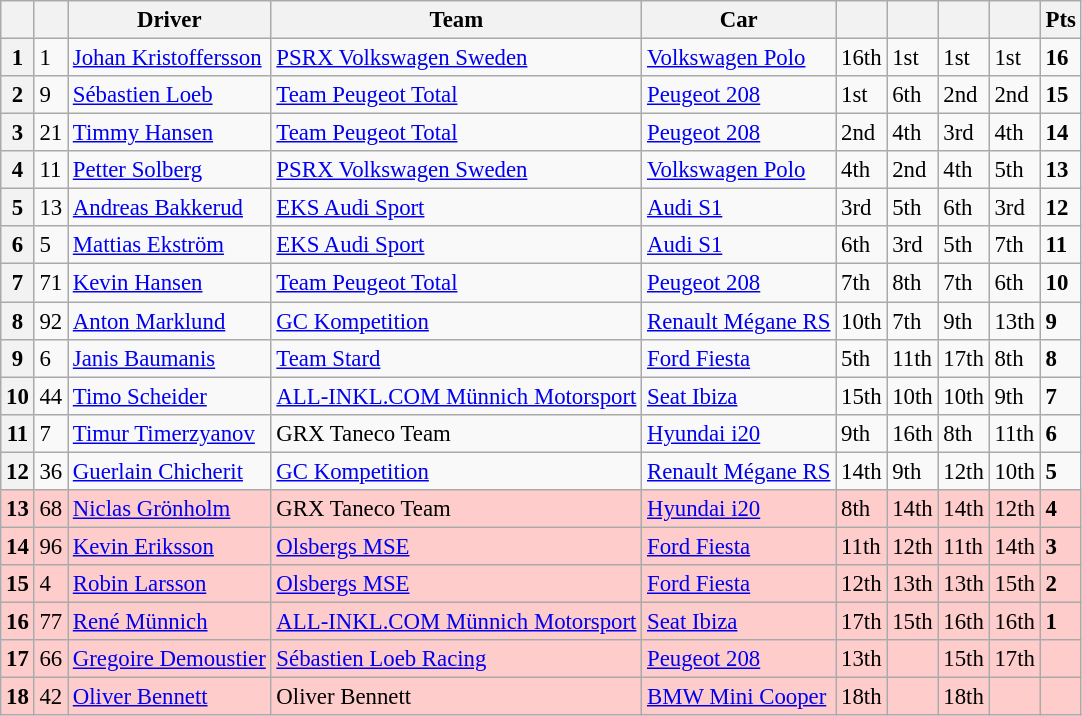<table class="wikitable" style="font-size:95%">
<tr>
<th></th>
<th></th>
<th>Driver</th>
<th>Team</th>
<th>Car</th>
<th></th>
<th></th>
<th></th>
<th></th>
<th>Pts</th>
</tr>
<tr>
<th>1</th>
<td>1</td>
<td> <a href='#'>Johan Kristoffersson</a></td>
<td><a href='#'>PSRX Volkswagen Sweden</a></td>
<td><a href='#'>Volkswagen Polo</a></td>
<td>16th</td>
<td>1st</td>
<td>1st</td>
<td>1st</td>
<td><strong>16</strong></td>
</tr>
<tr>
<th>2</th>
<td>9</td>
<td> <a href='#'>Sébastien Loeb</a></td>
<td><a href='#'>Team Peugeot Total</a></td>
<td><a href='#'>Peugeot 208</a></td>
<td>1st</td>
<td>6th</td>
<td>2nd</td>
<td>2nd</td>
<td><strong>15</strong></td>
</tr>
<tr>
<th>3</th>
<td>21</td>
<td> <a href='#'>Timmy Hansen</a></td>
<td><a href='#'>Team Peugeot Total</a></td>
<td><a href='#'>Peugeot 208</a></td>
<td>2nd</td>
<td>4th</td>
<td>3rd</td>
<td>4th</td>
<td><strong>14</strong></td>
</tr>
<tr>
<th>4</th>
<td>11</td>
<td> <a href='#'>Petter Solberg</a></td>
<td><a href='#'>PSRX Volkswagen Sweden</a></td>
<td><a href='#'>Volkswagen Polo</a></td>
<td>4th</td>
<td>2nd</td>
<td>4th</td>
<td>5th</td>
<td><strong>13</strong></td>
</tr>
<tr>
<th>5</th>
<td>13</td>
<td> <a href='#'>Andreas Bakkerud</a></td>
<td><a href='#'>EKS Audi Sport</a></td>
<td><a href='#'>Audi S1</a></td>
<td>3rd</td>
<td>5th</td>
<td>6th</td>
<td>3rd</td>
<td><strong>12</strong></td>
</tr>
<tr>
<th>6</th>
<td>5</td>
<td> <a href='#'>Mattias Ekström</a></td>
<td><a href='#'>EKS Audi Sport</a></td>
<td><a href='#'>Audi S1</a></td>
<td>6th</td>
<td>3rd</td>
<td>5th</td>
<td>7th</td>
<td><strong>11</strong></td>
</tr>
<tr>
<th>7</th>
<td>71</td>
<td> <a href='#'>Kevin Hansen</a></td>
<td><a href='#'>Team Peugeot Total</a></td>
<td><a href='#'>Peugeot 208</a></td>
<td>7th</td>
<td>8th</td>
<td>7th</td>
<td>6th</td>
<td><strong>10</strong></td>
</tr>
<tr>
<th>8</th>
<td>92</td>
<td> <a href='#'>Anton Marklund</a></td>
<td><a href='#'>GC Kompetition</a></td>
<td><a href='#'>Renault Mégane RS</a></td>
<td>10th</td>
<td>7th</td>
<td>9th</td>
<td>13th</td>
<td><strong>9</strong></td>
</tr>
<tr>
<th>9</th>
<td>6</td>
<td> <a href='#'>Janis Baumanis</a></td>
<td><a href='#'>Team Stard</a></td>
<td><a href='#'>Ford Fiesta</a></td>
<td>5th</td>
<td>11th</td>
<td>17th</td>
<td>8th</td>
<td><strong>8</strong></td>
</tr>
<tr>
<th>10</th>
<td>44</td>
<td> <a href='#'>Timo Scheider</a></td>
<td><a href='#'>ALL-INKL.COM Münnich Motorsport</a></td>
<td><a href='#'>Seat Ibiza</a></td>
<td>15th</td>
<td>10th</td>
<td>10th</td>
<td>9th</td>
<td><strong>7</strong></td>
</tr>
<tr>
<th>11</th>
<td>7</td>
<td> <a href='#'>Timur Timerzyanov</a></td>
<td>GRX Taneco Team</td>
<td><a href='#'>Hyundai i20</a></td>
<td>9th</td>
<td>16th</td>
<td>8th</td>
<td>11th</td>
<td><strong>6</strong></td>
</tr>
<tr>
<th>12</th>
<td>36</td>
<td> <a href='#'>Guerlain Chicherit</a></td>
<td><a href='#'>GC Kompetition</a></td>
<td><a href='#'>Renault Mégane RS</a></td>
<td>14th</td>
<td>9th</td>
<td>12th</td>
<td>10th</td>
<td><strong>5</strong></td>
</tr>
<tr>
<th style="background:#ffcccc;">13</th>
<td style="background:#ffcccc;">68</td>
<td style="background:#ffcccc;"> <a href='#'>Niclas Grönholm</a></td>
<td style="background:#ffcccc;">GRX Taneco Team</td>
<td style="background:#ffcccc;"><a href='#'>Hyundai i20</a></td>
<td style="background:#ffcccc;">8th</td>
<td style="background:#ffcccc;">14th</td>
<td style="background:#ffcccc;">14th</td>
<td style="background:#ffcccc;">12th</td>
<td style="background:#ffcccc;"><strong>4</strong></td>
</tr>
<tr>
<th style="background:#ffcccc;">14</th>
<td style="background:#ffcccc;">96</td>
<td style="background:#ffcccc;"> <a href='#'>Kevin Eriksson</a></td>
<td style="background:#ffcccc;"><a href='#'>Olsbergs MSE</a></td>
<td style="background:#ffcccc;"><a href='#'>Ford Fiesta</a></td>
<td style="background:#ffcccc;">11th</td>
<td style="background:#ffcccc;">12th</td>
<td style="background:#ffcccc;">11th</td>
<td style="background:#ffcccc;">14th</td>
<td style="background:#ffcccc;"><strong>3</strong></td>
</tr>
<tr>
<th style="background:#ffcccc;">15</th>
<td style="background:#ffcccc;">4</td>
<td style="background:#ffcccc;"> <a href='#'>Robin Larsson</a></td>
<td style="background:#ffcccc;"><a href='#'>Olsbergs MSE</a></td>
<td style="background:#ffcccc;"><a href='#'>Ford Fiesta</a></td>
<td style="background:#ffcccc;">12th</td>
<td style="background:#ffcccc;">13th</td>
<td style="background:#ffcccc;">13th</td>
<td style="background:#ffcccc;">15th</td>
<td style="background:#ffcccc;"><strong>2</strong></td>
</tr>
<tr>
<th style="background:#ffcccc;">16</th>
<td style="background:#ffcccc;">77</td>
<td style="background:#ffcccc;"> <a href='#'>René Münnich</a></td>
<td style="background:#ffcccc;"><a href='#'>ALL-INKL.COM Münnich Motorsport</a></td>
<td style="background:#ffcccc;"><a href='#'>Seat Ibiza</a></td>
<td style="background:#ffcccc;">17th</td>
<td style="background:#ffcccc;">15th</td>
<td style="background:#ffcccc;">16th</td>
<td style="background:#ffcccc;">16th</td>
<td style="background:#ffcccc;"><strong>1</strong></td>
</tr>
<tr>
<th style="background:#ffcccc;">17</th>
<td style="background:#ffcccc;">66</td>
<td style="background:#ffcccc;"> <a href='#'>Gregoire Demoustier</a></td>
<td style="background:#ffcccc;"><a href='#'>Sébastien Loeb Racing</a></td>
<td style="background:#ffcccc;"><a href='#'>Peugeot 208</a></td>
<td style="background:#ffcccc;">13th</td>
<td style="background:#ffcccc;"></td>
<td style="background:#ffcccc;">15th</td>
<td style="background:#ffcccc;">17th</td>
<td style="background:#ffcccc;"></td>
</tr>
<tr>
<th style="background:#ffcccc;">18</th>
<td style="background:#ffcccc;">42</td>
<td style="background:#ffcccc;"> <a href='#'>Oliver Bennett</a></td>
<td style="background:#ffcccc;">Oliver Bennett</td>
<td style="background:#ffcccc;"><a href='#'>BMW Mini Cooper</a></td>
<td style="background:#ffcccc;">18th</td>
<td style="background:#ffcccc;"></td>
<td style="background:#ffcccc;">18th</td>
<td style="background:#ffcccc;"></td>
<td style="background:#ffcccc;"></td>
</tr>
</table>
